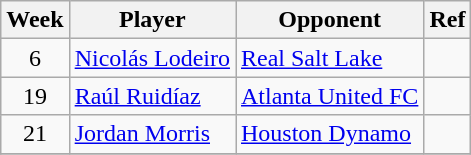<table class=wikitable>
<tr>
<th>Week</th>
<th>Player</th>
<th>Opponent</th>
<th>Ref</th>
</tr>
<tr>
<td align=center>6</td>
<td> <a href='#'>Nicolás Lodeiro</a></td>
<td><a href='#'>Real Salt Lake</a></td>
<td></td>
</tr>
<tr>
<td align=center>19</td>
<td> <a href='#'>Raúl Ruidíaz</a></td>
<td><a href='#'>Atlanta United FC</a></td>
<td></td>
</tr>
<tr>
<td align=center>21</td>
<td> <a href='#'>Jordan Morris</a></td>
<td><a href='#'>Houston Dynamo</a></td>
<td></td>
</tr>
<tr>
</tr>
</table>
